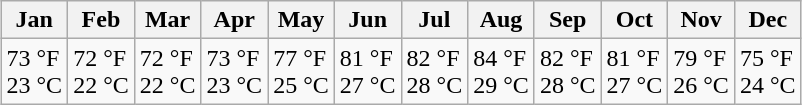<table class="wikitable" style="margin:1em auto;">
<tr>
<th><strong>Jan</strong></th>
<th><strong>Feb</strong></th>
<th><strong>Mar</strong></th>
<th><strong>Apr</strong></th>
<th><strong>May</strong></th>
<th><strong>Jun</strong></th>
<th><strong>Jul</strong></th>
<th><strong>Aug</strong></th>
<th><strong>Sep</strong></th>
<th><strong>Oct</strong></th>
<th><strong>Nov</strong></th>
<th><strong>Dec</strong></th>
</tr>
<tr>
<td>73 °F<br>23 °C</td>
<td>72 °F<br>22 °C</td>
<td>72 °F<br>22 °C</td>
<td>73 °F<br>23 °C</td>
<td>77 °F<br>25 °C</td>
<td>81 °F<br>27 °C</td>
<td>82 °F<br>28 °C</td>
<td>84 °F<br>29 °C</td>
<td>82 °F<br>28 °C</td>
<td>81 °F<br>27 °C</td>
<td>79 °F<br>26 °C</td>
<td>75 °F<br>24 °C</td>
</tr>
</table>
